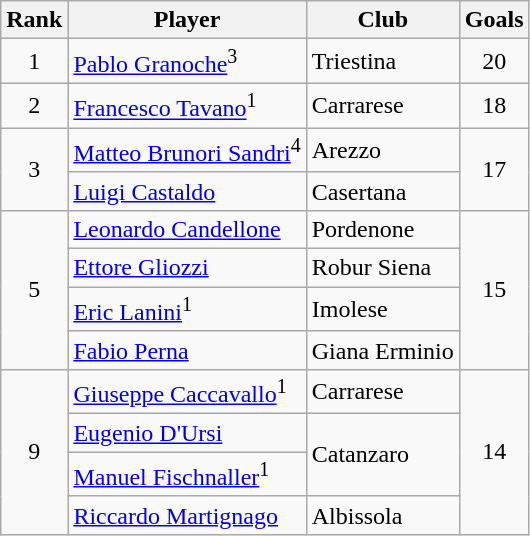<table class="wikitable" style="text-align:center">
<tr>
<th>Rank</th>
<th>Player</th>
<th>Club</th>
<th>Goals</th>
</tr>
<tr>
<td>1</td>
<td align="left"> <a href='#'>Pablo Granoche</a><sup>3</sup></td>
<td align="left">Triestina</td>
<td>20</td>
</tr>
<tr>
<td>2</td>
<td align="left"> <a href='#'>Francesco Tavano</a><sup>1</sup></td>
<td align="left">Carrarese</td>
<td>18</td>
</tr>
<tr>
<td rowspan="2">3</td>
<td align="left"> <a href='#'>Matteo Brunori Sandri</a><sup>4</sup></td>
<td align="left">Arezzo</td>
<td rowspan="2">17</td>
</tr>
<tr>
<td align="left"> <a href='#'>Luigi Castaldo</a></td>
<td align="left">Casertana</td>
</tr>
<tr>
<td rowspan="4">5</td>
<td align="left"> <a href='#'>Leonardo Candellone</a></td>
<td align="left">Pordenone</td>
<td rowspan="4">15</td>
</tr>
<tr>
<td align="left"> <a href='#'>Ettore Gliozzi</a></td>
<td align="left">Robur Siena</td>
</tr>
<tr>
<td align="left"> <a href='#'>Eric Lanini</a><sup>1</sup></td>
<td align="left">Imolese</td>
</tr>
<tr>
<td align="left"> <a href='#'>Fabio Perna</a></td>
<td align="left">Giana Erminio</td>
</tr>
<tr>
<td rowspan="4">9</td>
<td align="left"> <a href='#'>Giuseppe Caccavallo</a><sup>1</sup></td>
<td align="left">Carrarese</td>
<td rowspan="4">14</td>
</tr>
<tr>
<td align="left"> <a href='#'>Eugenio D'Ursi</a></td>
<td rowspan="2" align="left">Catanzaro</td>
</tr>
<tr>
<td align="left"> <a href='#'>Manuel Fischnaller</a><sup>1</sup></td>
</tr>
<tr>
<td align="left"> <a href='#'>Riccardo Martignago</a></td>
<td align="left">Albissola</td>
</tr>
</table>
